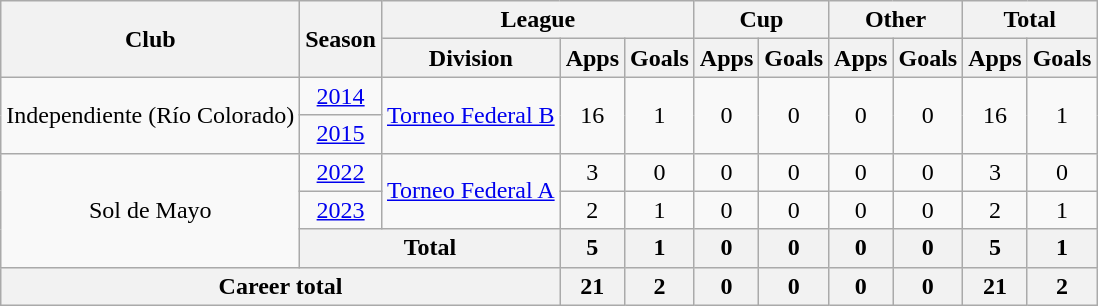<table class=wikitable style=text-align:center>
<tr>
<th rowspan=2>Club</th>
<th rowspan=2>Season</th>
<th colspan=3>League</th>
<th colspan=2>Cup</th>
<th colspan=2>Other</th>
<th colspan=2>Total</th>
</tr>
<tr>
<th>Division</th>
<th>Apps</th>
<th>Goals</th>
<th>Apps</th>
<th>Goals</th>
<th>Apps</th>
<th>Goals</th>
<th>Apps</th>
<th>Goals</th>
</tr>
<tr>
<td rowspan="2">Independiente (Río Colorado)</td>
<td><a href='#'>2014</a></td>
<td rowspan="2"><a href='#'>Torneo Federal B</a></td>
<td rowspan="2">16</td>
<td rowspan="2">1</td>
<td rowspan="2">0</td>
<td rowspan="2">0</td>
<td rowspan="2">0</td>
<td rowspan="2">0</td>
<td rowspan="2">16</td>
<td rowspan="2">1</td>
</tr>
<tr>
<td><a href='#'>2015</a></td>
</tr>
<tr>
<td rowspan="3">Sol de Mayo</td>
<td><a href='#'>2022</a></td>
<td rowspan="2"><a href='#'>Torneo Federal A</a></td>
<td>3</td>
<td>0</td>
<td>0</td>
<td>0</td>
<td>0</td>
<td>0</td>
<td>3</td>
<td>0</td>
</tr>
<tr>
<td><a href='#'>2023</a></td>
<td>2</td>
<td>1</td>
<td>0</td>
<td>0</td>
<td>0</td>
<td>0</td>
<td>2</td>
<td>1</td>
</tr>
<tr>
<th colspan=2>Total</th>
<th>5</th>
<th>1</th>
<th>0</th>
<th>0</th>
<th>0</th>
<th>0</th>
<th>5</th>
<th>1</th>
</tr>
<tr>
<th colspan=3>Career total</th>
<th>21</th>
<th>2</th>
<th>0</th>
<th>0</th>
<th>0</th>
<th>0</th>
<th>21</th>
<th>2</th>
</tr>
</table>
